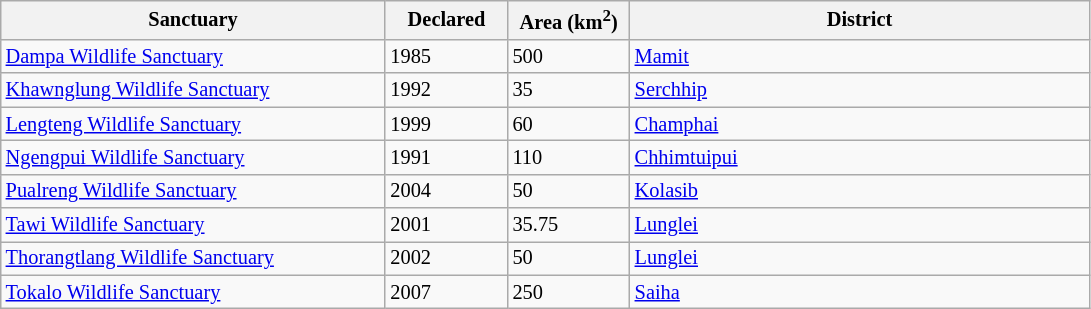<table class="wikitable sortable defaultcenter col1left col4left" style="font-size: 85%">
<tr>
<th scope="col" style="width: 250px;">Sanctuary</th>
<th scope="col" style="width: 75px;">Declared</th>
<th scope="col" style="width: 75px;">Area (km<sup>2</sup>)</th>
<th scope="col" style="width: 300px;">District</th>
</tr>
<tr>
<td><a href='#'>Dampa Wildlife Sanctuary</a></td>
<td>1985</td>
<td>500</td>
<td><a href='#'>Mamit</a></td>
</tr>
<tr>
<td><a href='#'>Khawnglung Wildlife Sanctuary</a></td>
<td>1992</td>
<td>35</td>
<td><a href='#'>Serchhip</a></td>
</tr>
<tr>
<td><a href='#'>Lengteng Wildlife Sanctuary</a></td>
<td>1999</td>
<td>60</td>
<td><a href='#'>Champhai</a></td>
</tr>
<tr>
<td><a href='#'>Ngengpui Wildlife Sanctuary</a></td>
<td>1991</td>
<td>110</td>
<td><a href='#'>Chhimtuipui</a></td>
</tr>
<tr>
<td><a href='#'>Pualreng Wildlife Sanctuary</a></td>
<td>2004</td>
<td>50</td>
<td><a href='#'>Kolasib</a></td>
</tr>
<tr>
<td><a href='#'>Tawi Wildlife Sanctuary</a></td>
<td>2001</td>
<td>35.75</td>
<td><a href='#'>Lunglei</a></td>
</tr>
<tr>
<td><a href='#'>Thorangtlang Wildlife Sanctuary</a></td>
<td>2002</td>
<td>50</td>
<td><a href='#'>Lunglei</a></td>
</tr>
<tr>
<td><a href='#'>Tokalo Wildlife Sanctuary</a></td>
<td>2007</td>
<td>250</td>
<td><a href='#'>Saiha</a></td>
</tr>
</table>
